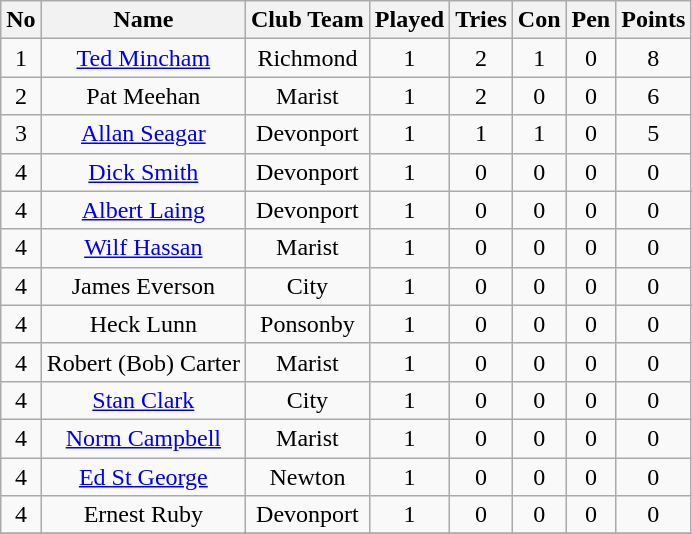<table class="wikitable sortable" style="text-align: center;">
<tr>
<th>No</th>
<th>Name</th>
<th>Club Team</th>
<th>Played</th>
<th>Tries</th>
<th>Con</th>
<th>Pen</th>
<th>Points</th>
</tr>
<tr>
<td>1</td>
<td><a href='#'>Ted Mincham</a></td>
<td>Richmond</td>
<td>1</td>
<td>2</td>
<td>1</td>
<td>0</td>
<td>8</td>
</tr>
<tr>
<td>2</td>
<td>Pat Meehan</td>
<td>Marist</td>
<td>1</td>
<td>2</td>
<td>0</td>
<td>0</td>
<td>6</td>
</tr>
<tr>
<td>3</td>
<td><a href='#'>Allan Seagar</a></td>
<td>Devonport</td>
<td>1</td>
<td>1</td>
<td>1</td>
<td>0</td>
<td>5</td>
</tr>
<tr>
<td>4</td>
<td><a href='#'>Dick Smith</a></td>
<td>Devonport</td>
<td>1</td>
<td>0</td>
<td>0</td>
<td>0</td>
<td>0</td>
</tr>
<tr>
<td>4</td>
<td><a href='#'>Albert Laing</a></td>
<td>Devonport</td>
<td>1</td>
<td>0</td>
<td>0</td>
<td>0</td>
<td>0</td>
</tr>
<tr>
<td>4</td>
<td><a href='#'>Wilf Hassan</a></td>
<td>Marist</td>
<td>1</td>
<td>0</td>
<td>0</td>
<td>0</td>
<td>0</td>
</tr>
<tr>
<td>4</td>
<td>James Everson</td>
<td>City</td>
<td>1</td>
<td>0</td>
<td>0</td>
<td>0</td>
<td>0</td>
</tr>
<tr>
<td>4</td>
<td>Heck Lunn</td>
<td>Ponsonby</td>
<td>1</td>
<td>0</td>
<td>0</td>
<td>0</td>
<td>0</td>
</tr>
<tr>
<td>4</td>
<td>Robert (Bob) Carter</td>
<td>Marist</td>
<td>1</td>
<td>0</td>
<td>0</td>
<td>0</td>
<td>0</td>
</tr>
<tr>
<td>4</td>
<td><a href='#'>Stan Clark</a></td>
<td>City</td>
<td>1</td>
<td>0</td>
<td>0</td>
<td>0</td>
<td>0</td>
</tr>
<tr>
<td>4</td>
<td><a href='#'>Norm Campbell</a></td>
<td>Marist</td>
<td>1</td>
<td>0</td>
<td>0</td>
<td>0</td>
<td>0</td>
</tr>
<tr>
<td>4</td>
<td><a href='#'>Ed St George</a></td>
<td>Newton</td>
<td>1</td>
<td>0</td>
<td>0</td>
<td>0</td>
<td>0</td>
</tr>
<tr>
<td>4</td>
<td>Ernest Ruby</td>
<td>Devonport</td>
<td>1</td>
<td>0</td>
<td>0</td>
<td>0</td>
<td>0</td>
</tr>
<tr>
</tr>
</table>
